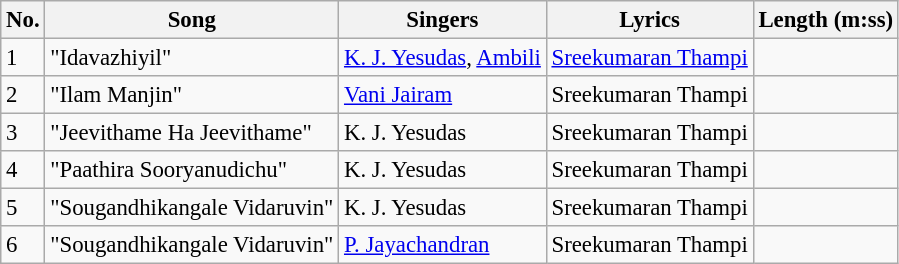<table class="wikitable" style="font-size:95%;">
<tr>
<th>No.</th>
<th>Song</th>
<th>Singers</th>
<th>Lyrics</th>
<th>Length (m:ss)</th>
</tr>
<tr>
<td>1</td>
<td>"Idavazhiyil"</td>
<td><a href='#'>K. J. Yesudas</a>, <a href='#'>Ambili</a></td>
<td><a href='#'>Sreekumaran Thampi</a></td>
<td></td>
</tr>
<tr>
<td>2</td>
<td>"Ilam Manjin"</td>
<td><a href='#'>Vani Jairam</a></td>
<td>Sreekumaran Thampi</td>
<td></td>
</tr>
<tr>
<td>3</td>
<td>"Jeevithame Ha Jeevithame"</td>
<td>K. J. Yesudas</td>
<td>Sreekumaran Thampi</td>
<td></td>
</tr>
<tr>
<td>4</td>
<td>"Paathira Sooryanudichu"</td>
<td>K. J. Yesudas</td>
<td>Sreekumaran Thampi</td>
<td></td>
</tr>
<tr>
<td>5</td>
<td>"Sougandhikangale Vidaruvin"</td>
<td>K. J. Yesudas</td>
<td>Sreekumaran Thampi</td>
<td></td>
</tr>
<tr>
<td>6</td>
<td>"Sougandhikangale Vidaruvin"</td>
<td><a href='#'>P. Jayachandran</a></td>
<td>Sreekumaran Thampi</td>
<td></td>
</tr>
</table>
